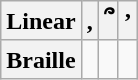<table class="wikitable" style="text-align:center">
<tr>
<th>Linear</th>
<th>,</th>
<th>՞</th>
<th>’</th>
</tr>
<tr>
<th>Braille</th>
<td></td>
<td></td>
<td></td>
</tr>
</table>
